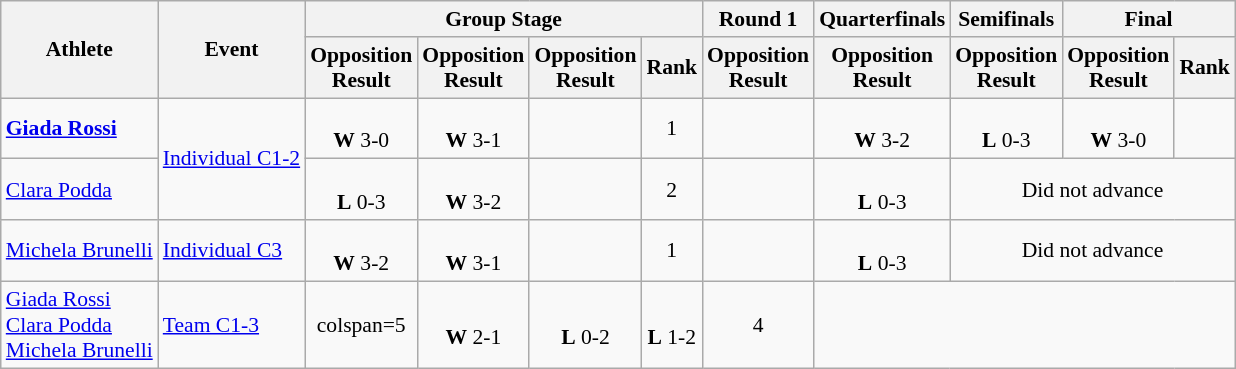<table class=wikitable style="font-size:90%">
<tr>
<th rowspan="2">Athlete</th>
<th rowspan="2">Event</th>
<th colspan="4">Group Stage</th>
<th>Round 1</th>
<th>Quarterfinals</th>
<th>Semifinals</th>
<th colspan="2">Final</th>
</tr>
<tr>
<th>Opposition<br>Result</th>
<th>Opposition<br>Result</th>
<th>Opposition<br>Result</th>
<th>Rank</th>
<th>Opposition<br>Result</th>
<th>Opposition<br>Result</th>
<th>Opposition<br>Result</th>
<th>Opposition<br>Result</th>
<th>Rank</th>
</tr>
<tr align=center>
<td align=left><strong><a href='#'>Giada Rossi</a></strong></td>
<td align=left rowspan=2><a href='#'>Individual C1-2</a></td>
<td><br><strong>W</strong>  3-0</td>
<td><br><strong>W</strong> 3-1</td>
<td></td>
<td>1</td>
<td></td>
<td><br><strong>W</strong> 3-2</td>
<td><br><strong>L</strong> 0-3</td>
<td><br><strong>W</strong> 3-0</td>
<td></td>
</tr>
<tr align=center>
<td align=left><a href='#'>Clara Podda</a></td>
<td><br><strong>L</strong> 0-3</td>
<td><br><strong>W</strong> 3-2</td>
<td></td>
<td>2</td>
<td></td>
<td><br><strong>L</strong> 0-3</td>
<td colspan=3>Did not advance</td>
</tr>
<tr align=center>
<td align=left><a href='#'>Michela Brunelli</a></td>
<td align=left><a href='#'>Individual C3</a></td>
<td><br><strong>W</strong>  3-2</td>
<td><br><strong>W</strong> 3-1</td>
<td></td>
<td>1</td>
<td></td>
<td><br><strong>L</strong> 0-3</td>
<td colspan=3>Did not advance</td>
</tr>
<tr align=center>
<td align=left><a href='#'>Giada Rossi</a><br><a href='#'>Clara Podda</a><br><a href='#'>Michela Brunelli</a></td>
<td align=left><a href='#'>Team C1-3</a></td>
<td>colspan=5 </td>
<td><br><strong>W</strong> 2-1</td>
<td><br><strong>L</strong> 0-2</td>
<td><br><strong>L</strong> 1-2</td>
<td>4</td>
</tr>
</table>
